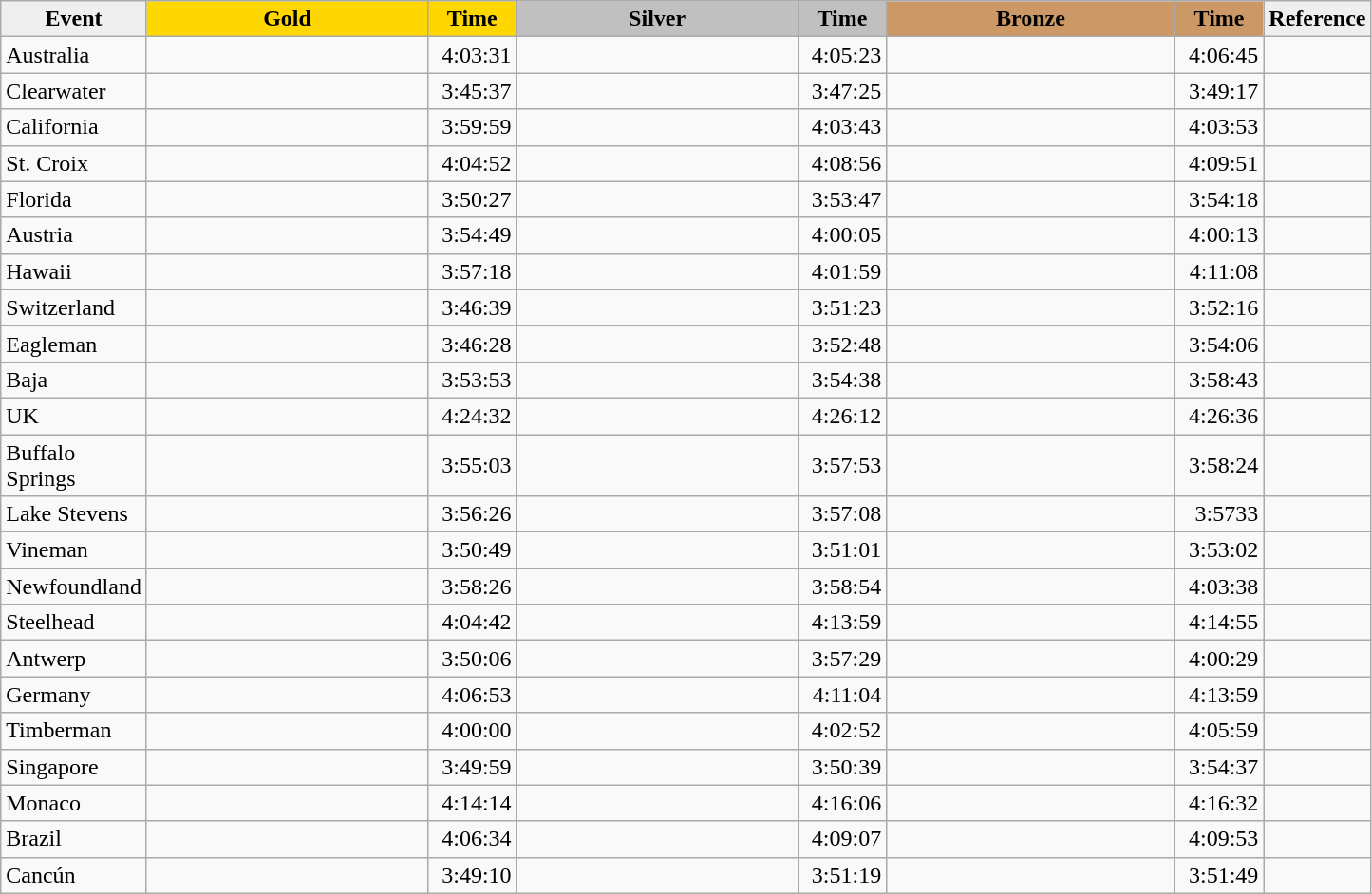<table class="wikitable sortable">
<tr align="center">
<td width="90" bgcolor="efefef"><strong>Event</strong></td>
<td width="190" bgcolor="gold"><strong>Gold</strong></td>
<td width="55" bgcolor="gold"><strong>Time</strong></td>
<td width="190" bgcolor="silver"><strong>Silver</strong></td>
<td width="55" bgcolor="silver"><strong>Time</strong></td>
<td width="195" bgcolor="cc9966"><strong>Bronze</strong></td>
<td width="55" bgcolor="cc9966"><strong>Time</strong></td>
<td class="unsortable" bgcolor="efefef"><strong>Reference</strong></td>
</tr>
<tr>
<td>Australia</td>
<td></td>
<td align="right">4:03:31</td>
<td></td>
<td align="right">4:05:23</td>
<td></td>
<td align="right">4:06:45</td>
<td></td>
</tr>
<tr>
<td>Clearwater</td>
<td></td>
<td align="right">3:45:37</td>
<td></td>
<td align="right">3:47:25</td>
<td></td>
<td align="right">3:49:17</td>
<td></td>
</tr>
<tr>
<td>California</td>
<td></td>
<td align="right">3:59:59</td>
<td></td>
<td align="right">4:03:43</td>
<td></td>
<td align="right">4:03:53</td>
<td></td>
</tr>
<tr>
<td>St. Croix</td>
<td></td>
<td align="right">4:04:52</td>
<td></td>
<td align="right">4:08:56</td>
<td></td>
<td align="right">4:09:51</td>
<td></td>
</tr>
<tr>
<td>Florida</td>
<td></td>
<td align="right">3:50:27</td>
<td></td>
<td align="right">3:53:47</td>
<td></td>
<td align="right">3:54:18</td>
<td></td>
</tr>
<tr>
<td>Austria</td>
<td></td>
<td align="right">3:54:49</td>
<td></td>
<td align="right">4:00:05</td>
<td></td>
<td align="right">4:00:13</td>
<td></td>
</tr>
<tr>
<td>Hawaii</td>
<td></td>
<td align="right">3:57:18</td>
<td></td>
<td align="right">4:01:59</td>
<td></td>
<td align="right">4:11:08</td>
<td></td>
</tr>
<tr>
<td>Switzerland</td>
<td></td>
<td align="right">3:46:39</td>
<td></td>
<td align="right">3:51:23</td>
<td></td>
<td align="right">3:52:16</td>
<td></td>
</tr>
<tr>
<td>Eagleman</td>
<td></td>
<td align="right">3:46:28</td>
<td></td>
<td align="right">3:52:48</td>
<td></td>
<td align="right">3:54:06</td>
<td></td>
</tr>
<tr>
<td>Baja</td>
<td></td>
<td align="right">3:53:53</td>
<td></td>
<td align="right">3:54:38</td>
<td></td>
<td align="right">3:58:43</td>
<td></td>
</tr>
<tr>
<td>UK</td>
<td></td>
<td align="right">4:24:32</td>
<td></td>
<td align="right">4:26:12</td>
<td></td>
<td align="right">4:26:36</td>
<td></td>
</tr>
<tr>
<td>Buffalo Springs</td>
<td></td>
<td align="right">3:55:03</td>
<td></td>
<td align="right">3:57:53</td>
<td></td>
<td align="right">3:58:24</td>
<td></td>
</tr>
<tr>
<td>Lake Stevens</td>
<td></td>
<td align="right">3:56:26</td>
<td></td>
<td align="right">3:57:08</td>
<td></td>
<td align="right">3:5733</td>
<td></td>
</tr>
<tr>
<td>Vineman</td>
<td></td>
<td align="right">3:50:49</td>
<td></td>
<td align="right">3:51:01</td>
<td></td>
<td align="right">3:53:02</td>
<td></td>
</tr>
<tr>
<td>Newfoundland</td>
<td></td>
<td align="right">3:58:26</td>
<td></td>
<td align="right">3:58:54</td>
<td></td>
<td align="right">4:03:38</td>
<td></td>
</tr>
<tr>
<td>Steelhead</td>
<td></td>
<td align="right">4:04:42</td>
<td></td>
<td align="right">4:13:59</td>
<td></td>
<td align="right">4:14:55</td>
<td></td>
</tr>
<tr>
<td>Antwerp</td>
<td></td>
<td align="right">3:50:06</td>
<td></td>
<td align="right">3:57:29</td>
<td></td>
<td align="right">4:00:29</td>
<td></td>
</tr>
<tr>
<td>Germany</td>
<td></td>
<td align="right">4:06:53</td>
<td></td>
<td align="right">4:11:04</td>
<td></td>
<td align="right">4:13:59</td>
<td></td>
</tr>
<tr>
<td>Timberman</td>
<td></td>
<td align="right">4:00:00</td>
<td></td>
<td align="right">4:02:52</td>
<td></td>
<td align="right">4:05:59</td>
<td></td>
</tr>
<tr>
<td>Singapore</td>
<td></td>
<td align="right">3:49:59</td>
<td></td>
<td align="right">3:50:39</td>
<td></td>
<td align="right">3:54:37</td>
<td></td>
</tr>
<tr>
<td>Monaco</td>
<td></td>
<td align="right">4:14:14</td>
<td></td>
<td align="right">4:16:06</td>
<td></td>
<td align="right">4:16:32</td>
<td></td>
</tr>
<tr>
<td>Brazil</td>
<td></td>
<td align="right">4:06:34</td>
<td></td>
<td align="right">4:09:07</td>
<td></td>
<td align="right">4:09:53</td>
<td></td>
</tr>
<tr>
<td>Cancún</td>
<td></td>
<td align="right">3:49:10</td>
<td></td>
<td align="right">3:51:19</td>
<td></td>
<td align="right">3:51:49</td>
<td></td>
</tr>
</table>
